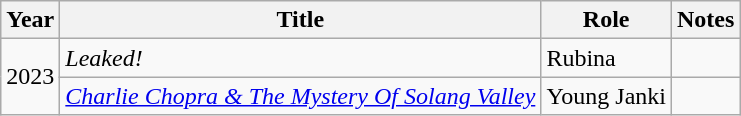<table class="wikitable">
<tr>
<th>Year</th>
<th>Title</th>
<th>Role</th>
<th>Notes</th>
</tr>
<tr>
<td rowspan=2>2023</td>
<td><em>Leaked!</em></td>
<td>Rubina</td>
<td></td>
</tr>
<tr>
<td><em><a href='#'>Charlie Chopra & The Mystery Of Solang Valley</a></em></td>
<td>Young Janki</td>
<td></td>
</tr>
</table>
